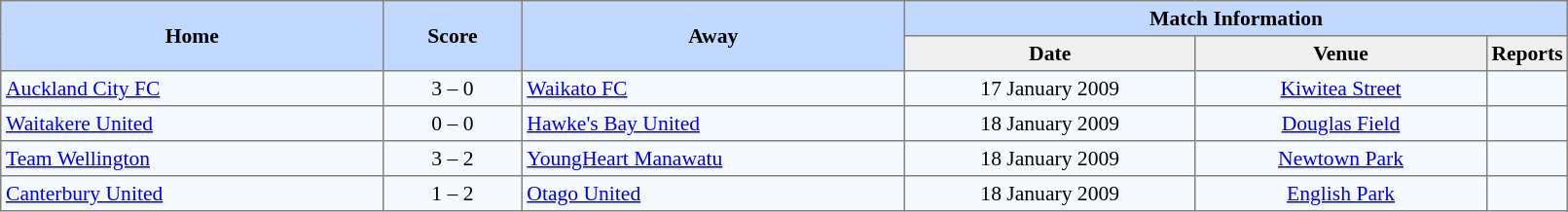<table border=1 style="border-collapse:collapse; font-size:90%; text-align:center;" cellpadding=3 cellspacing=0 width=85%>
<tr bgcolor=#C1D9FF>
<th rowspan=2 width=25%>Home</th>
<th rowspan=2 width=9%>Score</th>
<th rowspan=2 width=25%>Away</th>
<th colspan=9>Match Information</th>
</tr>
<tr bgcolor=#EFEFEF>
<th width=19%>Date</th>
<th width=19%>Venue</th>
<th width=10%>Reports</th>
</tr>
<tr bgcolor=#F5FAFF>
<td align=left> <a href='#'>Auckland City FC</a></td>
<td>3 – 0</td>
<td align=left> <a href='#'>Waikato FC</a></td>
<td>17 January 2009</td>
<td><a href='#'>Kiwitea Street</a></td>
<td></td>
</tr>
<tr bgcolor=#F5FAFF>
<td align=left> <a href='#'>Waitakere United</a></td>
<td>0 – 0</td>
<td align=left> <a href='#'>Hawke's Bay United</a></td>
<td>18 January 2009</td>
<td><a href='#'>Douglas Field</a></td>
<td></td>
</tr>
<tr bgcolor=#F5FAFF>
<td align=left> <a href='#'>Team Wellington</a></td>
<td>3 – 2</td>
<td align=left> <a href='#'>YoungHeart Manawatu</a></td>
<td>18 January 2009</td>
<td><a href='#'>Newtown Park</a></td>
<td></td>
</tr>
<tr bgcolor=#F5FAFF>
<td align=left> <a href='#'>Canterbury United</a></td>
<td>1 – 2</td>
<td align=left> <a href='#'>Otago United</a></td>
<td>18 January 2009</td>
<td><a href='#'>English Park</a></td>
<td></td>
</tr>
</table>
